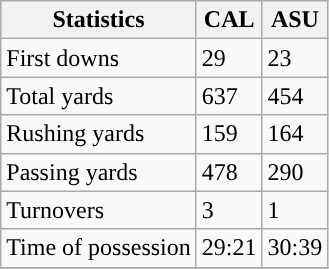<table class="wikitable">
<tr>
<th>Statistics</th>
<th>CAL</th>
<th>ASU</th>
</tr>
<tr>
<td>First downs</td>
<td>29</td>
<td>23</td>
</tr>
<tr>
<td>Total yards</td>
<td>637</td>
<td>454</td>
</tr>
<tr>
<td>Rushing yards</td>
<td>159</td>
<td>164</td>
</tr>
<tr>
<td>Passing yards</td>
<td>478</td>
<td>290</td>
</tr>
<tr>
<td>Turnovers</td>
<td>3</td>
<td>1</td>
</tr>
<tr>
<td>Time of possession</td>
<td>29:21</td>
<td>30:39</td>
</tr>
<tr>
</tr>
</table>
